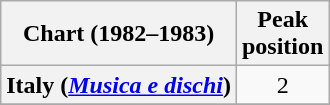<table class="wikitable sortable plainrowheaders" style="text-align:center">
<tr>
<th scope="col">Chart (1982–1983)</th>
<th scope="col">Peak<br>position</th>
</tr>
<tr>
<th scope="row">Italy (<em><a href='#'>Musica e dischi</a></em>)</th>
<td>2</td>
</tr>
<tr>
</tr>
<tr>
</tr>
<tr>
</tr>
</table>
